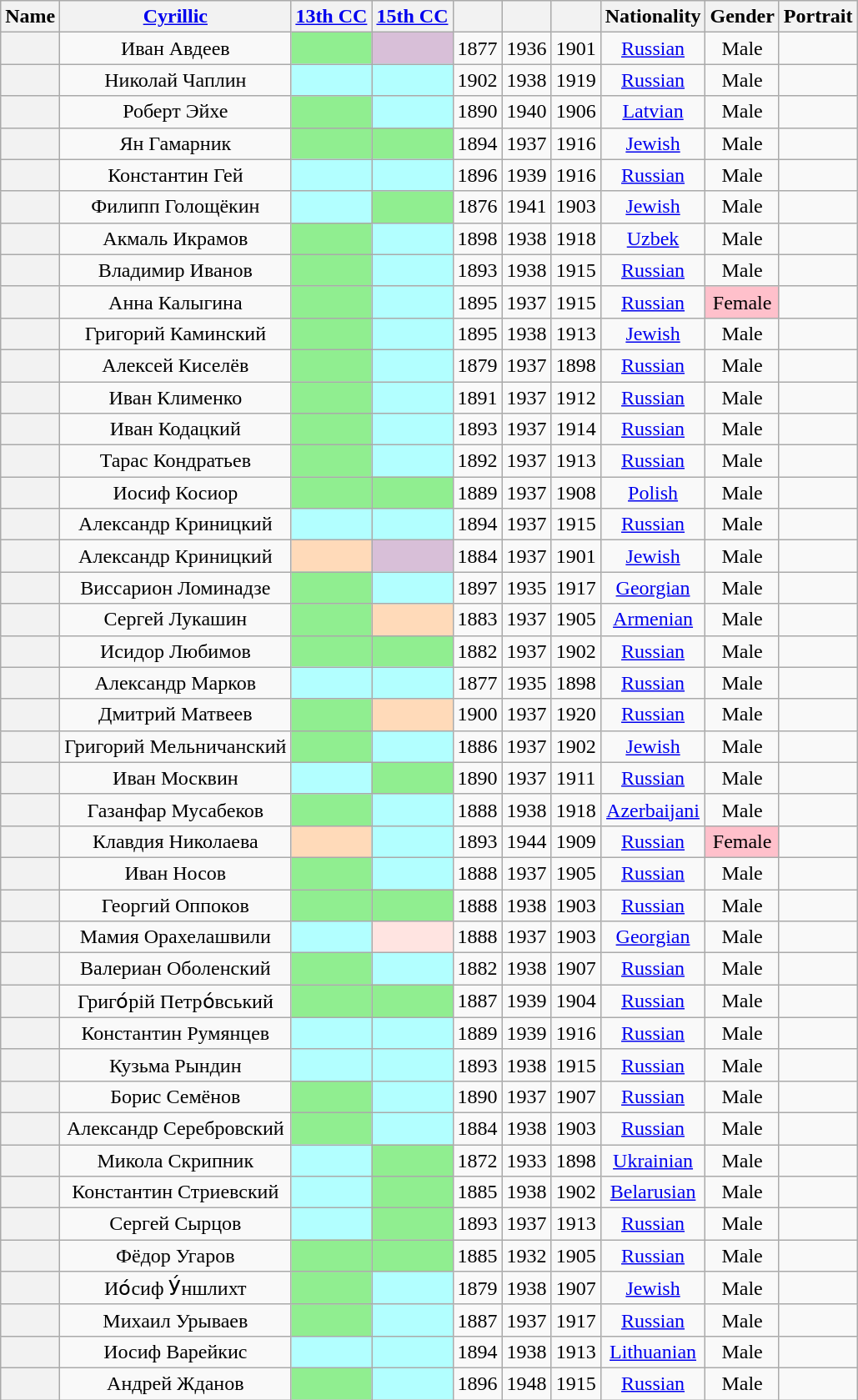<table class="wikitable sortable" style=text-align:center>
<tr>
<th scope="col">Name</th>
<th scope="col" class="unsortable"><a href='#'>Cyrillic</a></th>
<th scope="col"><a href='#'>13th CC</a></th>
<th scope="col"><a href='#'>15th CC</a></th>
<th scope="col"></th>
<th scope="col"></th>
<th scope="col"></th>
<th scope="col">Nationality</th>
<th scope="col">Gender</th>
<th scope="col" class="unsortable">Portrait</th>
</tr>
<tr>
<th align="center" scope="row" style="font-weight:normal;"></th>
<td>Иван Авдеев</td>
<td bgcolor = LightGreen></td>
<td bgcolor = Thistle></td>
<td>1877</td>
<td>1936</td>
<td>1901</td>
<td><a href='#'>Russian</a></td>
<td>Male</td>
<td></td>
</tr>
<tr>
<th align="center" scope="row" style="font-weight:normal;"></th>
<td>Николай Чаплин</td>
<td bgcolor = #B2FFFF></td>
<td bgcolor = #B2FFFF></td>
<td>1902</td>
<td>1938</td>
<td>1919</td>
<td><a href='#'>Russian</a></td>
<td>Male</td>
<td></td>
</tr>
<tr>
<th align="center" scope="row" style="font-weight:normal;"></th>
<td>Роберт Эйхе</td>
<td bgcolor = LightGreen></td>
<td bgcolor = #B2FFFF></td>
<td>1890</td>
<td>1940</td>
<td>1906</td>
<td><a href='#'>Latvian</a></td>
<td>Male</td>
<td></td>
</tr>
<tr>
<th align="center" scope="row" style="font-weight:normal;"></th>
<td>Ян Гамарник</td>
<td bgcolor = LightGreen></td>
<td bgcolor = LightGreen></td>
<td>1894</td>
<td>1937</td>
<td>1916</td>
<td><a href='#'>Jewish</a></td>
<td>Male</td>
<td></td>
</tr>
<tr>
<th align="center" scope="row" style="font-weight:normal;"></th>
<td>Константин Гей</td>
<td bgcolor = #B2FFFF></td>
<td bgcolor = #B2FFFF></td>
<td>1896</td>
<td>1939</td>
<td>1916</td>
<td><a href='#'>Russian</a></td>
<td>Male</td>
<td></td>
</tr>
<tr>
<th align="center" scope="row" style="font-weight:normal;"></th>
<td>Филипп Голощёкин</td>
<td bgcolor = #B2FFFF></td>
<td bgcolor = LightGreen></td>
<td>1876</td>
<td>1941</td>
<td>1903</td>
<td><a href='#'>Jewish</a></td>
<td>Male</td>
<td></td>
</tr>
<tr>
<th align="center" scope="row" style="font-weight:normal;"></th>
<td>Акмаль Икрамов</td>
<td bgcolor = LightGreen></td>
<td bgcolor = #B2FFFF></td>
<td>1898</td>
<td>1938</td>
<td>1918</td>
<td><a href='#'>Uzbek</a></td>
<td>Male</td>
<td></td>
</tr>
<tr>
<th align="center" scope="row" style="font-weight:normal;"></th>
<td>Владимир Иванов</td>
<td bgcolor = LightGreen></td>
<td bgcolor = #B2FFFF></td>
<td>1893</td>
<td>1938</td>
<td>1915</td>
<td><a href='#'>Russian</a></td>
<td>Male</td>
<td></td>
</tr>
<tr>
<th align="center" scope="row" style="font-weight:normal;"></th>
<td>Анна Калыгина</td>
<td bgcolor = LightGreen></td>
<td bgcolor = #B2FFFF></td>
<td>1895</td>
<td>1937</td>
<td>1915</td>
<td><a href='#'>Russian</a></td>
<td style="background: Pink">Female</td>
<td></td>
</tr>
<tr>
<th align="center" scope="row" style="font-weight:normal;"></th>
<td>Григорий Каминский</td>
<td bgcolor = LightGreen></td>
<td bgcolor = #B2FFFF></td>
<td>1895</td>
<td>1938</td>
<td>1913</td>
<td><a href='#'>Jewish</a></td>
<td>Male</td>
<td></td>
</tr>
<tr>
<th align="center" scope="row" style="font-weight:normal;"></th>
<td>Алексей Киселёв</td>
<td bgcolor = LightGreen></td>
<td bgcolor = #B2FFFF></td>
<td>1879</td>
<td>1937</td>
<td>1898</td>
<td><a href='#'>Russian</a></td>
<td>Male</td>
<td></td>
</tr>
<tr>
<th align="center" scope="row" style="font-weight:normal;"></th>
<td>Иван Клименко</td>
<td bgcolor = LightGreen></td>
<td bgcolor = #B2FFFF></td>
<td>1891</td>
<td>1937</td>
<td>1912</td>
<td><a href='#'>Russian</a></td>
<td>Male</td>
<td></td>
</tr>
<tr>
<th align="center" scope="row" style="font-weight:normal;"></th>
<td>Иван Кодацкий</td>
<td bgcolor = LightGreen></td>
<td bgcolor = #B2FFFF></td>
<td>1893</td>
<td>1937</td>
<td>1914</td>
<td><a href='#'>Russian</a></td>
<td>Male</td>
<td></td>
</tr>
<tr>
<th align="center" scope="row" style="font-weight:normal;"></th>
<td>Тарас Кондратьев</td>
<td bgcolor = LightGreen></td>
<td bgcolor = #B2FFFF></td>
<td>1892</td>
<td>1937</td>
<td>1913</td>
<td><a href='#'>Russian</a></td>
<td>Male</td>
<td></td>
</tr>
<tr>
<th align="center" scope="row" style="font-weight:normal;"></th>
<td>Иосиф Косиор</td>
<td bgcolor = LightGreen></td>
<td bgcolor = LightGreen></td>
<td>1889</td>
<td>1937</td>
<td>1908</td>
<td><a href='#'>Polish</a></td>
<td>Male</td>
<td></td>
</tr>
<tr>
<th align="center" scope="row" style="font-weight:normal;"></th>
<td>Александр Криницкий</td>
<td bgcolor = #B2FFFF></td>
<td bgcolor = #B2FFFF></td>
<td>1894</td>
<td>1937</td>
<td>1915</td>
<td><a href='#'>Russian</a></td>
<td>Male</td>
<td></td>
</tr>
<tr>
<th align="center" scope="row" style="font-weight:normal;"></th>
<td>Александр Криницкий</td>
<td bgcolor = PeachPuff></td>
<td bgcolor = Thistle></td>
<td>1884</td>
<td>1937</td>
<td>1901</td>
<td><a href='#'>Jewish</a></td>
<td>Male</td>
<td></td>
</tr>
<tr>
<th align="center" scope="row" style="font-weight:normal;"></th>
<td>Виссарион Ломинадзе</td>
<td bgcolor = LightGreen></td>
<td bgcolor = #B2FFFF></td>
<td>1897</td>
<td>1935</td>
<td>1917</td>
<td><a href='#'>Georgian</a></td>
<td>Male</td>
<td></td>
</tr>
<tr>
<th align="center" scope="row" style="font-weight:normal;"></th>
<td>Сергей Лукашин</td>
<td bgcolor = LightGreen></td>
<td bgcolor = PeachPuff></td>
<td>1883</td>
<td>1937</td>
<td>1905</td>
<td><a href='#'>Armenian</a></td>
<td>Male</td>
<td></td>
</tr>
<tr>
<th align="center" scope="row" style="font-weight:normal;"></th>
<td>Исидор Любимов</td>
<td bgcolor = LightGreen></td>
<td bgcolor = LightGreen></td>
<td>1882</td>
<td>1937</td>
<td>1902</td>
<td><a href='#'>Russian</a></td>
<td>Male</td>
<td></td>
</tr>
<tr>
<th align="center" scope="row" style="font-weight:normal;"></th>
<td>Александр Марков</td>
<td bgcolor = #B2FFFF></td>
<td bgcolor = #B2FFFF></td>
<td>1877</td>
<td>1935</td>
<td>1898</td>
<td><a href='#'>Russian</a></td>
<td>Male</td>
<td></td>
</tr>
<tr>
<th align="center" scope="row" style="font-weight:normal;"></th>
<td>Дмитрий Матвеев</td>
<td bgcolor = LightGreen></td>
<td bgcolor = PeachPuff></td>
<td>1900</td>
<td>1937</td>
<td>1920</td>
<td><a href='#'>Russian</a></td>
<td>Male</td>
<td></td>
</tr>
<tr>
<th align="center" scope="row" style="font-weight:normal;"></th>
<td>Григорий Мельничанский</td>
<td bgcolor = LightGreen></td>
<td bgcolor = #B2FFFF></td>
<td>1886</td>
<td>1937</td>
<td>1902</td>
<td><a href='#'>Jewish</a></td>
<td>Male</td>
<td></td>
</tr>
<tr>
<th align="center" scope="row" style="font-weight:normal;"></th>
<td>Иван Москвин</td>
<td bgcolor = #B2FFFF></td>
<td bgcolor = LightGreen></td>
<td>1890</td>
<td>1937</td>
<td>1911</td>
<td><a href='#'>Russian</a></td>
<td>Male</td>
<td></td>
</tr>
<tr>
<th align="center" scope="row" style="font-weight:normal;"></th>
<td>Газанфар Мусабеков</td>
<td bgcolor = LightGreen></td>
<td bgcolor = #B2FFFF></td>
<td>1888</td>
<td>1938</td>
<td>1918</td>
<td><a href='#'>Azerbaijani</a></td>
<td>Male</td>
<td></td>
</tr>
<tr>
<th align="center" scope="row" style="font-weight:normal;"></th>
<td>Клавдия Николаева</td>
<td bgcolor = PeachPuff></td>
<td bgcolor = #B2FFFF></td>
<td>1893</td>
<td>1944</td>
<td>1909</td>
<td><a href='#'>Russian</a></td>
<td style="background: Pink">Female</td>
<td></td>
</tr>
<tr>
<th align="center" scope="row" style="font-weight:normal;"></th>
<td>Иван Носов</td>
<td bgcolor = LightGreen></td>
<td bgcolor = #B2FFFF></td>
<td>1888</td>
<td>1937</td>
<td>1905</td>
<td><a href='#'>Russian</a></td>
<td>Male</td>
<td></td>
</tr>
<tr>
<th align="center" scope="row" style="font-weight:normal;"></th>
<td>Георгий Оппоков</td>
<td bgcolor = LightGreen></td>
<td bgcolor = LightGreen></td>
<td>1888</td>
<td>1938</td>
<td>1903</td>
<td><a href='#'>Russian</a></td>
<td>Male</td>
<td></td>
</tr>
<tr>
<th align="center" scope="row" style="font-weight:normal;"></th>
<td>Мамия Орахелашвили</td>
<td bgcolor = #B2FFFF></td>
<td bgcolor = MistyRose></td>
<td>1888</td>
<td>1937</td>
<td>1903</td>
<td><a href='#'>Georgian</a></td>
<td>Male</td>
<td></td>
</tr>
<tr>
<th align="center" scope="row" style="font-weight:normal;"></th>
<td>Валериан Оболенский</td>
<td bgcolor = LightGreen></td>
<td bgcolor = #B2FFFF></td>
<td>1882</td>
<td>1938</td>
<td>1907</td>
<td><a href='#'>Russian</a></td>
<td>Male</td>
<td></td>
</tr>
<tr>
<th align="center" scope="row" style="font-weight:normal;"></th>
<td>Григо́рій Петро́вський</td>
<td bgcolor = LightGreen></td>
<td bgcolor = LightGreen></td>
<td>1887</td>
<td>1939</td>
<td>1904</td>
<td><a href='#'>Russian</a></td>
<td>Male</td>
<td></td>
</tr>
<tr>
<th align="center" scope="row" style="font-weight:normal;"></th>
<td>Константин Румянцев</td>
<td bgcolor = #B2FFFF></td>
<td bgcolor = #B2FFFF></td>
<td>1889</td>
<td>1939</td>
<td>1916</td>
<td><a href='#'>Russian</a></td>
<td>Male</td>
<td></td>
</tr>
<tr>
<th align="center" scope="row" style="font-weight:normal;"></th>
<td>Кузьма Рындин</td>
<td bgcolor = #B2FFFF></td>
<td bgcolor = #B2FFFF></td>
<td>1893</td>
<td>1938</td>
<td>1915</td>
<td><a href='#'>Russian</a></td>
<td>Male</td>
<td></td>
</tr>
<tr>
<th align="center" scope="row" style="font-weight:normal;"></th>
<td>Борис Семёнов</td>
<td bgcolor = LightGreen></td>
<td bgcolor = #B2FFFF></td>
<td>1890</td>
<td>1937</td>
<td>1907</td>
<td><a href='#'>Russian</a></td>
<td>Male</td>
<td></td>
</tr>
<tr>
<th align="center" scope="row" style="font-weight:normal;"></th>
<td>Александр Серебровский</td>
<td bgcolor = LightGreen></td>
<td bgcolor = #B2FFFF></td>
<td>1884</td>
<td>1938</td>
<td>1903</td>
<td><a href='#'>Russian</a></td>
<td>Male</td>
<td></td>
</tr>
<tr>
<th align="center" scope="row" style="font-weight:normal;"></th>
<td>Микола Скрипник</td>
<td bgcolor = #B2FFFF></td>
<td bgcolor = LightGreen></td>
<td>1872</td>
<td>1933</td>
<td>1898</td>
<td><a href='#'>Ukrainian</a></td>
<td>Male</td>
<td></td>
</tr>
<tr>
<th align="center" scope="row" style="font-weight:normal;"></th>
<td>Константин Стриевский</td>
<td bgcolor = #B2FFFF></td>
<td bgcolor = LightGreen></td>
<td>1885</td>
<td>1938</td>
<td>1902</td>
<td><a href='#'>Belarusian</a></td>
<td>Male</td>
<td></td>
</tr>
<tr>
<th align="center" scope="row" style="font-weight:normal;"></th>
<td>Сергей Сырцов</td>
<td bgcolor = #B2FFFF></td>
<td bgcolor = LightGreen></td>
<td>1893</td>
<td>1937</td>
<td>1913</td>
<td><a href='#'>Russian</a></td>
<td>Male</td>
<td></td>
</tr>
<tr>
<th align="center" scope="row" style="font-weight:normal;"></th>
<td>Фёдор Угаров</td>
<td bgcolor = LightGreen></td>
<td bgcolor = LightGreen></td>
<td>1885</td>
<td>1932</td>
<td>1905</td>
<td><a href='#'>Russian</a></td>
<td>Male</td>
<td></td>
</tr>
<tr>
<th align="center" scope="row" style="font-weight:normal;"></th>
<td>Ио́сиф У́ншлихт</td>
<td bgcolor = LightGreen></td>
<td bgcolor = #B2FFFF></td>
<td>1879</td>
<td>1938</td>
<td>1907</td>
<td><a href='#'>Jewish</a></td>
<td>Male</td>
<td></td>
</tr>
<tr>
<th align="center" scope="row" style="font-weight:normal;"></th>
<td>Михаил Урываев</td>
<td bgcolor = LightGreen></td>
<td bgcolor = #B2FFFF></td>
<td>1887</td>
<td>1937</td>
<td>1917</td>
<td><a href='#'>Russian</a></td>
<td>Male</td>
<td></td>
</tr>
<tr>
<th align="center" scope="row" style="font-weight:normal;"></th>
<td>Иосиф Варейкис</td>
<td bgcolor = #B2FFFF></td>
<td bgcolor = #B2FFFF></td>
<td>1894</td>
<td>1938</td>
<td>1913</td>
<td><a href='#'>Lithuanian</a></td>
<td>Male</td>
<td></td>
</tr>
<tr>
<th align="center" scope="row" style="font-weight:normal;"></th>
<td>Андрей Жданов</td>
<td bgcolor = LightGreen></td>
<td bgcolor = #B2FFFF></td>
<td>1896</td>
<td>1948</td>
<td>1915</td>
<td><a href='#'>Russian</a></td>
<td>Male</td>
<td></td>
</tr>
</table>
